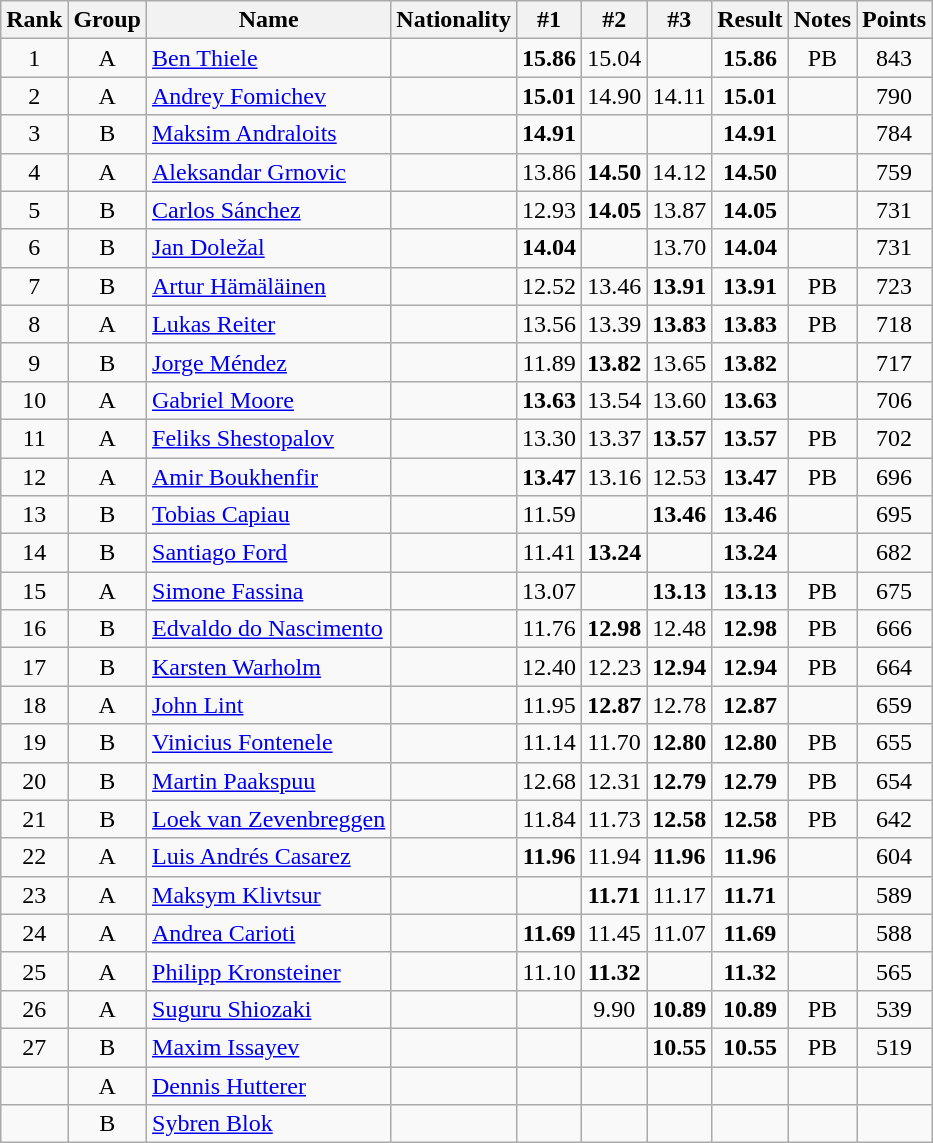<table class="wikitable sortable" style="text-align:center">
<tr>
<th>Rank</th>
<th>Group</th>
<th>Name</th>
<th>Nationality</th>
<th>#1</th>
<th>#2</th>
<th>#3</th>
<th>Result</th>
<th>Notes</th>
<th>Points</th>
</tr>
<tr>
<td>1</td>
<td>A</td>
<td align=left><a href='#'>Ben Thiele</a></td>
<td align=left></td>
<td><strong>15.86</strong></td>
<td>15.04</td>
<td></td>
<td><strong>15.86</strong></td>
<td>PB</td>
<td>843</td>
</tr>
<tr>
<td>2</td>
<td>A</td>
<td align=left><a href='#'>Andrey Fomichev</a></td>
<td align=left></td>
<td><strong>15.01</strong></td>
<td>14.90</td>
<td>14.11</td>
<td><strong>15.01</strong></td>
<td></td>
<td>790</td>
</tr>
<tr>
<td>3</td>
<td>B</td>
<td align=left><a href='#'>Maksim Andraloits</a></td>
<td align=left></td>
<td><strong>14.91</strong></td>
<td></td>
<td></td>
<td><strong>14.91</strong></td>
<td></td>
<td>784</td>
</tr>
<tr>
<td>4</td>
<td>A</td>
<td align=left><a href='#'>Aleksandar Grnovic</a></td>
<td align=left></td>
<td>13.86</td>
<td><strong>14.50</strong></td>
<td>14.12</td>
<td><strong>14.50</strong></td>
<td></td>
<td>759</td>
</tr>
<tr>
<td>5</td>
<td>B</td>
<td align=left><a href='#'>Carlos Sánchez</a></td>
<td align=left></td>
<td>12.93</td>
<td><strong>14.05</strong></td>
<td>13.87</td>
<td><strong>14.05</strong></td>
<td></td>
<td>731</td>
</tr>
<tr>
<td>6</td>
<td>B</td>
<td align=left><a href='#'>Jan Doležal</a></td>
<td align=left></td>
<td><strong>14.04</strong></td>
<td></td>
<td>13.70</td>
<td><strong>14.04</strong></td>
<td></td>
<td>731</td>
</tr>
<tr>
<td>7</td>
<td>B</td>
<td align=left><a href='#'>Artur Hämäläinen</a></td>
<td align=left></td>
<td>12.52</td>
<td>13.46</td>
<td><strong>13.91</strong></td>
<td><strong>13.91</strong></td>
<td>PB</td>
<td>723</td>
</tr>
<tr>
<td>8</td>
<td>A</td>
<td align=left><a href='#'>Lukas Reiter</a></td>
<td align="left"></td>
<td>13.56</td>
<td>13.39</td>
<td><strong>13.83</strong></td>
<td><strong>13.83</strong></td>
<td>PB</td>
<td>718</td>
</tr>
<tr>
<td>9</td>
<td>B</td>
<td align=left><a href='#'>Jorge Méndez</a></td>
<td align=left></td>
<td>11.89</td>
<td><strong>13.82</strong></td>
<td>13.65</td>
<td><strong>13.82</strong></td>
<td></td>
<td>717</td>
</tr>
<tr>
<td>10</td>
<td>A</td>
<td align=left><a href='#'>Gabriel Moore</a></td>
<td align=left></td>
<td><strong>13.63</strong></td>
<td>13.54</td>
<td>13.60</td>
<td><strong>13.63</strong></td>
<td></td>
<td>706</td>
</tr>
<tr>
<td>11</td>
<td>A</td>
<td align=left><a href='#'>Feliks Shestopalov</a></td>
<td align=left></td>
<td>13.30</td>
<td>13.37</td>
<td><strong>13.57</strong></td>
<td><strong>13.57</strong></td>
<td>PB</td>
<td>702</td>
</tr>
<tr>
<td>12</td>
<td>A</td>
<td align=left><a href='#'>Amir Boukhenfir</a></td>
<td align=left></td>
<td><strong>13.47</strong></td>
<td>13.16</td>
<td>12.53</td>
<td><strong>13.47</strong></td>
<td>PB</td>
<td>696</td>
</tr>
<tr>
<td>13</td>
<td>B</td>
<td align=left><a href='#'>Tobias Capiau</a></td>
<td align=left></td>
<td>11.59</td>
<td></td>
<td><strong>13.46</strong></td>
<td><strong>13.46</strong></td>
<td></td>
<td>695</td>
</tr>
<tr>
<td>14</td>
<td>B</td>
<td align=left><a href='#'>Santiago Ford</a></td>
<td align=left></td>
<td>11.41</td>
<td><strong>13.24</strong></td>
<td></td>
<td><strong>13.24</strong></td>
<td></td>
<td>682</td>
</tr>
<tr>
<td>15</td>
<td>A</td>
<td align=left><a href='#'>Simone Fassina</a></td>
<td align=left></td>
<td>13.07</td>
<td></td>
<td><strong>13.13</strong></td>
<td><strong>13.13</strong></td>
<td>PB</td>
<td>675</td>
</tr>
<tr>
<td>16</td>
<td>B</td>
<td align=left><a href='#'>Edvaldo do Nascimento</a></td>
<td align=left></td>
<td>11.76</td>
<td><strong>12.98</strong></td>
<td>12.48</td>
<td><strong>12.98</strong></td>
<td>PB</td>
<td>666</td>
</tr>
<tr>
<td>17</td>
<td>B</td>
<td align=left><a href='#'>Karsten Warholm</a></td>
<td align=left></td>
<td>12.40</td>
<td>12.23</td>
<td><strong>12.94</strong></td>
<td><strong>12.94</strong></td>
<td>PB</td>
<td>664</td>
</tr>
<tr>
<td>18</td>
<td>A</td>
<td align=left><a href='#'>John Lint</a></td>
<td align=left></td>
<td>11.95</td>
<td><strong>12.87</strong></td>
<td>12.78</td>
<td><strong>12.87</strong></td>
<td></td>
<td>659</td>
</tr>
<tr>
<td>19</td>
<td>B</td>
<td align=left><a href='#'>Vinicius Fontenele</a></td>
<td align=left></td>
<td>11.14</td>
<td>11.70</td>
<td><strong>12.80</strong></td>
<td><strong>12.80</strong></td>
<td>PB</td>
<td>655</td>
</tr>
<tr>
<td>20</td>
<td>B</td>
<td align=left><a href='#'>Martin Paakspuu</a></td>
<td align=left></td>
<td>12.68</td>
<td>12.31</td>
<td><strong>12.79</strong></td>
<td><strong>12.79</strong></td>
<td>PB</td>
<td>654</td>
</tr>
<tr>
<td>21</td>
<td>B</td>
<td align=left><a href='#'>Loek van Zevenbreggen</a></td>
<td align=left></td>
<td>11.84</td>
<td>11.73</td>
<td><strong>12.58</strong></td>
<td><strong>12.58</strong></td>
<td>PB</td>
<td>642</td>
</tr>
<tr>
<td>22</td>
<td>A</td>
<td align=left><a href='#'>Luis Andrés Casarez</a></td>
<td align=left></td>
<td><strong>11.96</strong></td>
<td>11.94</td>
<td><strong>11.96</strong></td>
<td><strong>11.96</strong></td>
<td></td>
<td>604</td>
</tr>
<tr>
<td>23</td>
<td>A</td>
<td align=left><a href='#'>Maksym Klivtsur</a></td>
<td align=left></td>
<td></td>
<td><strong>11.71</strong></td>
<td>11.17</td>
<td><strong>11.71</strong></td>
<td></td>
<td>589</td>
</tr>
<tr>
<td>24</td>
<td>A</td>
<td align=left><a href='#'>Andrea Carioti</a></td>
<td align=left></td>
<td><strong>11.69</strong></td>
<td>11.45</td>
<td>11.07</td>
<td><strong>11.69</strong></td>
<td></td>
<td>588</td>
</tr>
<tr>
<td>25</td>
<td>A</td>
<td align=left><a href='#'>Philipp Kronsteiner</a></td>
<td align=left></td>
<td>11.10</td>
<td><strong>11.32</strong></td>
<td></td>
<td><strong>11.32</strong></td>
<td></td>
<td>565</td>
</tr>
<tr>
<td>26</td>
<td>A</td>
<td align=left><a href='#'>Suguru Shiozaki</a></td>
<td align=left></td>
<td></td>
<td>9.90</td>
<td><strong>10.89</strong></td>
<td><strong>10.89</strong></td>
<td>PB</td>
<td>539</td>
</tr>
<tr>
<td>27</td>
<td>B</td>
<td align=left><a href='#'>Maxim Issayev</a></td>
<td align=left></td>
<td></td>
<td></td>
<td><strong>10.55</strong></td>
<td><strong>10.55</strong></td>
<td>PB</td>
<td>519</td>
</tr>
<tr>
<td></td>
<td>A</td>
<td align=left><a href='#'>Dennis Hutterer</a></td>
<td align=left></td>
<td></td>
<td></td>
<td></td>
<td></td>
<td></td>
<td></td>
</tr>
<tr>
<td></td>
<td>B</td>
<td align=left><a href='#'>Sybren Blok</a></td>
<td align=left></td>
<td></td>
<td></td>
<td></td>
<td></td>
<td></td>
<td></td>
</tr>
</table>
